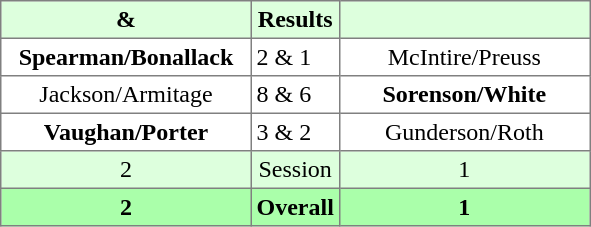<table border="1" cellpadding="3" style="border-collapse: collapse; text-align:center;">
<tr style="background:#ddffdd;">
<th width=160> & </th>
<th>Results</th>
<th width=160></th>
</tr>
<tr>
<td><strong>Spearman/Bonallack</strong></td>
<td align=left> 2 & 1</td>
<td>McIntire/Preuss</td>
</tr>
<tr>
<td>Jackson/Armitage</td>
<td align=left> 8 & 6</td>
<td><strong>Sorenson/White</strong></td>
</tr>
<tr>
<td><strong>Vaughan/Porter</strong></td>
<td align=left> 3 & 2</td>
<td>Gunderson/Roth</td>
</tr>
<tr style="background:#ddffdd;">
<td>2</td>
<td>Session</td>
<td>1</td>
</tr>
<tr style="background:#aaffaa;">
<th>2</th>
<th>Overall</th>
<th>1</th>
</tr>
</table>
